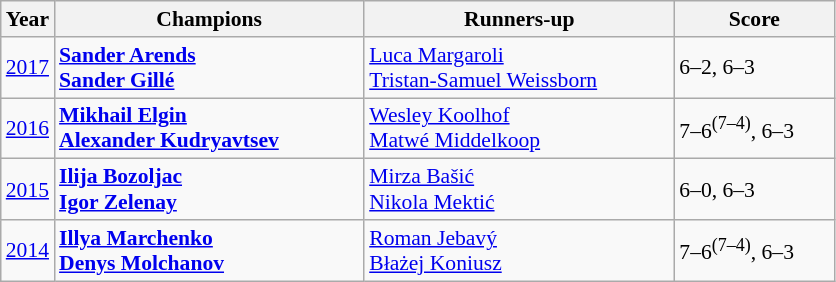<table class="wikitable" style="font-size:90%">
<tr>
<th>Year</th>
<th width="200">Champions</th>
<th width="200">Runners-up</th>
<th width="100">Score</th>
</tr>
<tr>
<td><a href='#'>2017</a></td>
<td> <strong><a href='#'>Sander Arends</a></strong> <br>  <strong><a href='#'>Sander Gillé</a></strong></td>
<td> <a href='#'>Luca Margaroli</a> <br>  <a href='#'>Tristan-Samuel Weissborn</a></td>
<td>6–2, 6–3</td>
</tr>
<tr>
<td><a href='#'>2016</a></td>
<td> <strong><a href='#'>Mikhail Elgin</a></strong> <br>  <strong><a href='#'>Alexander Kudryavtsev</a></strong></td>
<td> <a href='#'>Wesley Koolhof</a> <br>  <a href='#'>Matwé Middelkoop</a></td>
<td>7–6<sup>(7–4)</sup>, 6–3</td>
</tr>
<tr>
<td><a href='#'>2015</a></td>
<td> <strong><a href='#'>Ilija Bozoljac</a></strong> <br>  <strong><a href='#'>Igor Zelenay</a></strong></td>
<td> <a href='#'>Mirza Bašić</a> <br>  <a href='#'>Nikola Mektić</a></td>
<td>6–0, 6–3</td>
</tr>
<tr>
<td><a href='#'>2014</a></td>
<td> <strong><a href='#'>Illya Marchenko</a></strong><br> <strong><a href='#'>Denys Molchanov</a></strong><br></td>
<td> <a href='#'>Roman Jebavý</a><br> <a href='#'>Błażej Koniusz</a></td>
<td>7–6<sup>(7–4)</sup>, 6–3</td>
</tr>
</table>
